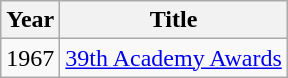<table class="wikitable">
<tr>
<th>Year</th>
<th>Title</th>
</tr>
<tr>
<td>1967</td>
<td><a href='#'>39th Academy Awards</a></td>
</tr>
</table>
